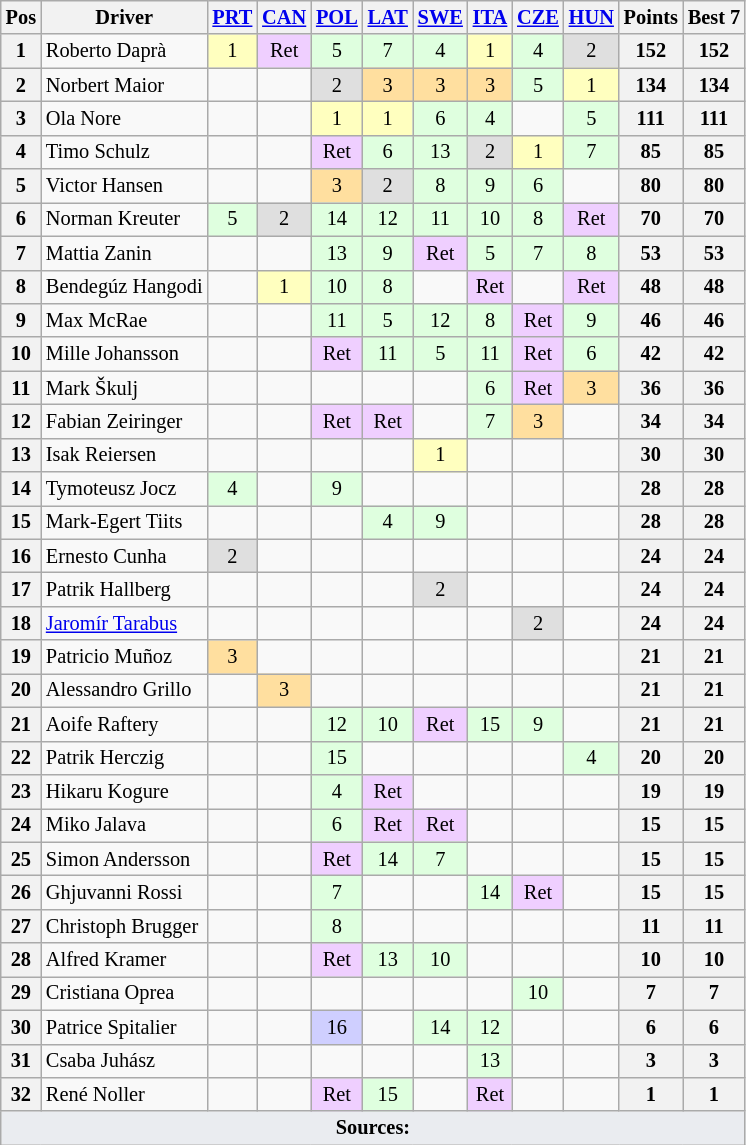<table class="wikitable" style="font-size: 85%; text-align: center">
<tr valign="top">
<th valign="middle">Pos</th>
<th valign="middle">Driver</th>
<th><a href='#'>PRT</a><br></th>
<th><a href='#'>CAN</a><br></th>
<th><a href='#'>POL</a><br></th>
<th><a href='#'>LAT</a><br></th>
<th><a href='#'>SWE</a><br></th>
<th><a href='#'>ITA</a><br></th>
<th><a href='#'>CZE</a><br></th>
<th><a href='#'>HUN</a><br></th>
<th valign="middle">Points</th>
<th valign="middle">Best 7</th>
</tr>
<tr>
<th>1</th>
<td align=left> Roberto Daprà</td>
<td style="background:#FFFFBF;">1</td>
<td style="background:#EFCFFF;">Ret</td>
<td style="background:#DFFFDF;">5</td>
<td style="background:#DFFFDF;">7</td>
<td style="background:#DFFFDF;">4</td>
<td style="background:#FFFFBF;">1</td>
<td style="background:#DFFFDF;">4</td>
<td style="background:#DFDFDF;">2</td>
<th>152</th>
<th>152</th>
</tr>
<tr>
<th>2</th>
<td align="left"> Norbert Maior</td>
<td></td>
<td></td>
<td style="background:#DFDFDF;">2</td>
<td style="background:#FFDF9F;">3</td>
<td style="background:#FFDF9F;">3</td>
<td style="background:#FFDF9F;">3</td>
<td style="background:#DFFFDF;">5</td>
<td style="background:#FFFFBF;">1</td>
<th>134</th>
<th>134</th>
</tr>
<tr>
<th>3</th>
<td align="left"> Ola Nore</td>
<td></td>
<td></td>
<td style="background:#FFFFBF;">1</td>
<td style="background:#FFFFBF;">1</td>
<td style="background:#DFFFDF;">6</td>
<td style="background:#DFFFDF;">4</td>
<td></td>
<td style="background:#DFFFDF;">5</td>
<th>111</th>
<th>111</th>
</tr>
<tr>
<th>4</th>
<td align="left"> Timo Schulz</td>
<td></td>
<td></td>
<td style="background:#EFCFFF;">Ret</td>
<td style="background:#DFFFDF;">6</td>
<td style="background:#DFFFDF;">13</td>
<td style="background:#DFDFDF;">2</td>
<td style="background:#FFFFBF;">1</td>
<td style="background:#DFFFDF;">7</td>
<th>85</th>
<th>85</th>
</tr>
<tr>
<th>5</th>
<td align="left"> Victor Hansen</td>
<td></td>
<td></td>
<td style="background:#FFDF9F;">3</td>
<td style="background:#DFDFDF;">2</td>
<td style="background:#DFFFDF;">8</td>
<td style="background:#DFFFDF;">9</td>
<td style="background:#DFFFDF;">6</td>
<td></td>
<th>80</th>
<th>80</th>
</tr>
<tr>
<th>6</th>
<td align="left"> Norman Kreuter</td>
<td style="background:#DFFFDF;">5</td>
<td style="background:#DFDFDF;">2</td>
<td style="background:#DFFFDF;">14</td>
<td style="background:#DFFFDF;">12</td>
<td style="background:#DFFFDF;">11</td>
<td style="background:#DFFFDF;">10</td>
<td style="background:#DFFFDF;">8</td>
<td style="background:#EFCFFF;">Ret</td>
<th>70</th>
<th>70</th>
</tr>
<tr>
<th>7</th>
<td align="left"> Mattia Zanin</td>
<td></td>
<td></td>
<td style="background:#DFFFDF;">13</td>
<td style="background:#DFFFDF;">9</td>
<td style="background:#EFCFFF;">Ret</td>
<td style="background:#DFFFDF;">5</td>
<td style="background:#DFFFDF;">7</td>
<td style="background:#DFFFDF;">8</td>
<th>53</th>
<th>53</th>
</tr>
<tr>
<th>8</th>
<td align="left"> Bendegúz Hangodi</td>
<td></td>
<td style="background:#FFFFBF;">1</td>
<td style="background:#DFFFDF;">10</td>
<td style="background:#DFFFDF;">8</td>
<td></td>
<td style="background:#EFCFFF;">Ret</td>
<td></td>
<td style="background:#EFCFFF;">Ret</td>
<th>48</th>
<th>48</th>
</tr>
<tr>
<th>9</th>
<td align="left"> Max McRae</td>
<td></td>
<td></td>
<td style="background:#DFFFDF;">11</td>
<td style="background:#DFFFDF;">5</td>
<td style="background:#DFFFDF;">12</td>
<td style="background:#DFFFDF;">8</td>
<td style="background:#EFCFFF;">Ret</td>
<td style="background:#DFFFDF;">9</td>
<th>46</th>
<th>46</th>
</tr>
<tr>
<th>10</th>
<td align="left"> Mille Johansson</td>
<td></td>
<td></td>
<td style="background:#EFCFFF;">Ret</td>
<td style="background:#DFFFDF;">11</td>
<td style="background:#DFFFDF;">5</td>
<td style="background:#DFFFDF;">11</td>
<td style="background:#EFCFFF;">Ret</td>
<td style="background:#DFFFDF;">6</td>
<th>42</th>
<th>42</th>
</tr>
<tr>
<th>11</th>
<td align="left"> Mark Škulj</td>
<td></td>
<td></td>
<td></td>
<td></td>
<td></td>
<td style="background:#DFFFDF;">6</td>
<td style="background:#EFCFFF;">Ret</td>
<td style="background:#FFDF9F;">3</td>
<th>36</th>
<th>36</th>
</tr>
<tr>
<th>12</th>
<td align="left"> Fabian Zeiringer</td>
<td></td>
<td></td>
<td style="background:#EFCFFF;">Ret</td>
<td style="background:#EFCFFF;">Ret</td>
<td></td>
<td style="background:#DFFFDF;">7</td>
<td style="background:#FFDF9F;">3</td>
<td></td>
<th>34</th>
<th>34</th>
</tr>
<tr>
<th>13</th>
<td align="left"> Isak Reiersen</td>
<td></td>
<td></td>
<td></td>
<td></td>
<td style="background:#FFFFBF;">1</td>
<td></td>
<td></td>
<td></td>
<th>30</th>
<th>30</th>
</tr>
<tr>
<th>14</th>
<td align="left"> Tymoteusz Jocz</td>
<td style="background:#DFFFDF;">4</td>
<td></td>
<td style="background:#DFFFDF;">9</td>
<td></td>
<td></td>
<td></td>
<td></td>
<td></td>
<th>28</th>
<th>28</th>
</tr>
<tr>
<th>15</th>
<td align="left"> Mark-Egert Tiits</td>
<td></td>
<td></td>
<td></td>
<td style="background:#DFFFDF;">4</td>
<td style="background:#DFFFDF;">9</td>
<td></td>
<td></td>
<td></td>
<th>28</th>
<th>28</th>
</tr>
<tr>
<th>16</th>
<td align="left"> Ernesto Cunha</td>
<td style="background:#DFDFDF;">2</td>
<td></td>
<td></td>
<td></td>
<td></td>
<td></td>
<td></td>
<td></td>
<th>24</th>
<th>24</th>
</tr>
<tr>
<th>17</th>
<td align="left"> Patrik Hallberg</td>
<td></td>
<td></td>
<td></td>
<td></td>
<td style="background:#DFDFDF;">2</td>
<td></td>
<td></td>
<td></td>
<th>24</th>
<th>24</th>
</tr>
<tr>
<th>18</th>
<td align="left"> <a href='#'>Jaromír Tarabus</a></td>
<td></td>
<td></td>
<td></td>
<td></td>
<td></td>
<td></td>
<td style="background:#DFDFDF;">2</td>
<td></td>
<th>24</th>
<th>24</th>
</tr>
<tr>
<th>19</th>
<td align="left"> Patricio Muñoz</td>
<td style="background:#FFDF9F;">3</td>
<td></td>
<td></td>
<td></td>
<td></td>
<td></td>
<td></td>
<td></td>
<th>21</th>
<th>21</th>
</tr>
<tr>
<th>20</th>
<td align="left"> Alessandro Grillo</td>
<td></td>
<td style="background:#FFDF9F;">3</td>
<td></td>
<td></td>
<td></td>
<td></td>
<td></td>
<td></td>
<th>21</th>
<th>21</th>
</tr>
<tr>
<th>21</th>
<td align="left"> Aoife Raftery</td>
<td></td>
<td></td>
<td style="background:#DFFFDF;">12</td>
<td style="background:#DFFFDF;">10</td>
<td style="background:#EFCFFF;">Ret</td>
<td style="background:#DFFFDF;">15</td>
<td style="background:#DFFFDF;">9</td>
<td></td>
<th>21</th>
<th>21</th>
</tr>
<tr>
<th>22</th>
<td align="left"> Patrik Herczig</td>
<td></td>
<td></td>
<td style="background:#DFFFDF;">15</td>
<td></td>
<td></td>
<td></td>
<td></td>
<td style="background:#DFFFDF;">4</td>
<th>20</th>
<th>20</th>
</tr>
<tr>
<th>23</th>
<td align="left"> Hikaru Kogure</td>
<td></td>
<td></td>
<td style="background:#DFFFDF;">4</td>
<td style="background:#EFCFFF;">Ret</td>
<td></td>
<td></td>
<td></td>
<td></td>
<th>19</th>
<th>19</th>
</tr>
<tr>
<th>24</th>
<td align="left"> Miko Jalava</td>
<td></td>
<td></td>
<td style="background:#DFFFDF;">6</td>
<td style="background:#EFCFFF;">Ret</td>
<td style="background:#EFCFFF;">Ret</td>
<td></td>
<td></td>
<td></td>
<th>15</th>
<th>15</th>
</tr>
<tr>
<th>25</th>
<td align="left"> Simon Andersson</td>
<td></td>
<td></td>
<td style="background:#EFCFFF;">Ret</td>
<td style="background:#DFFFDF;">14</td>
<td style="background:#DFFFDF;">7</td>
<td></td>
<td></td>
<td></td>
<th>15</th>
<th>15</th>
</tr>
<tr>
<th>26</th>
<td align="left"> Ghjuvanni Rossi</td>
<td></td>
<td></td>
<td style="background:#DFFFDF;">7</td>
<td></td>
<td></td>
<td style="background:#DFFFDF;">14</td>
<td style="background:#EFCFFF;">Ret</td>
<td></td>
<th>15</th>
<th>15</th>
</tr>
<tr>
<th>27</th>
<td align="left"> Christoph Brugger</td>
<td></td>
<td></td>
<td style="background:#DFFFDF;">8</td>
<td></td>
<td></td>
<td></td>
<td></td>
<td></td>
<th>11</th>
<th>11</th>
</tr>
<tr>
<th>28</th>
<td align="left"> Alfred Kramer</td>
<td></td>
<td></td>
<td style="background:#EFCFFF;">Ret</td>
<td style="background:#DFFFDF;">13</td>
<td style="background:#DFFFDF;">10</td>
<td></td>
<td></td>
<td></td>
<th>10</th>
<th>10</th>
</tr>
<tr>
<th>29</th>
<td align="left"> Cristiana Oprea</td>
<td></td>
<td></td>
<td></td>
<td></td>
<td></td>
<td></td>
<td style="background:#DFFFDF;">10</td>
<td></td>
<th>7</th>
<th>7</th>
</tr>
<tr>
<th>30</th>
<td align="left"> Patrice Spitalier</td>
<td></td>
<td></td>
<td style="background:#CFCFFF;">16</td>
<td></td>
<td style="background:#DFFFDF;">14</td>
<td style="background:#DFFFDF;">12</td>
<td></td>
<td></td>
<th>6</th>
<th>6</th>
</tr>
<tr>
<th>31</th>
<td align="left"> Csaba Juhász</td>
<td></td>
<td></td>
<td></td>
<td></td>
<td></td>
<td style="background:#DFFFDF;">13</td>
<td></td>
<td></td>
<th>3</th>
<th>3</th>
</tr>
<tr>
<th>32</th>
<td align="left"> René Noller</td>
<td></td>
<td></td>
<td style="background:#EFCFFF;">Ret</td>
<td style="background:#DFFFDF;">15</td>
<td></td>
<td style="background:#EFCFFF;">Ret</td>
<td></td>
<td></td>
<th>1</th>
<th>1</th>
</tr>
<tr>
<td colspan="12" style="background-color:#EAECF0;text-align:center"><strong>Sources:</strong></td>
</tr>
</table>
